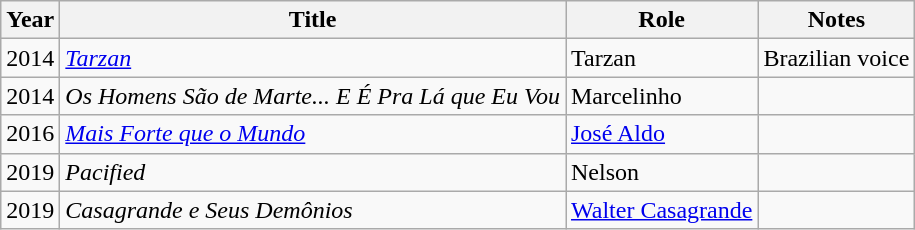<table class="wikitable">
<tr>
<th>Year</th>
<th>Title</th>
<th>Role</th>
<th>Notes</th>
</tr>
<tr>
<td>2014</td>
<td><em><a href='#'>Tarzan</a></em></td>
<td>Tarzan</td>
<td>Brazilian voice</td>
</tr>
<tr>
<td>2014</td>
<td><em>Os Homens São de Marte... E É Pra Lá que Eu Vou</em></td>
<td>Marcelinho</td>
<td></td>
</tr>
<tr>
<td>2016</td>
<td><em><a href='#'>Mais Forte que o Mundo</a></em></td>
<td><a href='#'>José Aldo</a></td>
<td></td>
</tr>
<tr>
<td>2019</td>
<td><em>Pacified</em></td>
<td>Nelson</td>
<td></td>
</tr>
<tr>
<td>2019</td>
<td><em>Casagrande e Seus Demônios</em></td>
<td><a href='#'>Walter Casagrande</a></td>
<td></td>
</tr>
</table>
